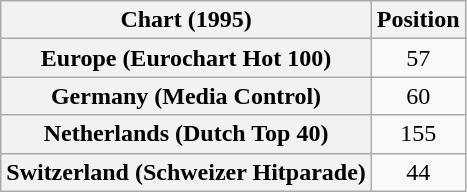<table class="wikitable sortable plainrowheaders" style="text-align:center">
<tr>
<th scope="col">Chart (1995)</th>
<th scope="col">Position</th>
</tr>
<tr>
<th scope="row">Europe (Eurochart Hot 100)</th>
<td>57</td>
</tr>
<tr>
<th scope="row">Germany (Media Control)</th>
<td>60</td>
</tr>
<tr>
<th scope="row">Netherlands (Dutch Top 40)</th>
<td>155</td>
</tr>
<tr>
<th scope="row">Switzerland (Schweizer Hitparade)</th>
<td>44</td>
</tr>
</table>
